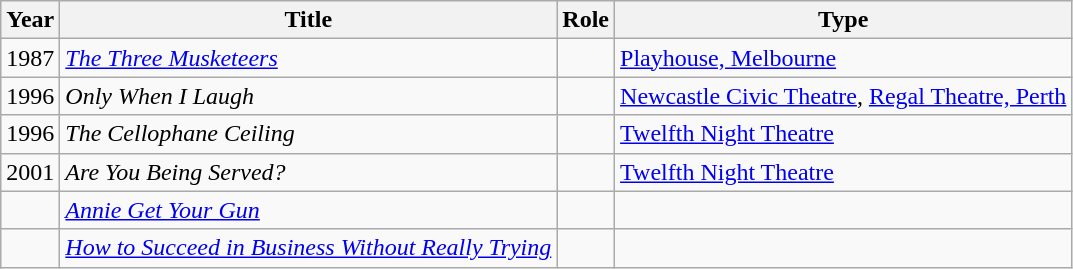<table class="wikitable">
<tr>
<th>Year</th>
<th>Title</th>
<th>Role</th>
<th>Type</th>
</tr>
<tr>
<td>1987</td>
<td><em><a href='#'>The Three Musketeers</a></em></td>
<td></td>
<td><a href='#'>Playhouse, Melbourne</a></td>
</tr>
<tr>
<td>1996</td>
<td><em>Only When I Laugh</em></td>
<td></td>
<td><a href='#'>Newcastle Civic Theatre</a>, <a href='#'>Regal Theatre, Perth </a></td>
</tr>
<tr>
<td>1996</td>
<td><em>The Cellophane Ceiling</em></td>
<td></td>
<td><a href='#'>Twelfth Night Theatre</a></td>
</tr>
<tr>
<td>2001</td>
<td><em>Are You Being Served?</em></td>
<td></td>
<td><a href='#'>Twelfth Night Theatre</a></td>
</tr>
<tr>
<td></td>
<td><em><a href='#'>Annie Get Your Gun</a></em></td>
<td></td>
<td></td>
</tr>
<tr>
<td></td>
<td><em><a href='#'>How to Succeed in Business Without Really Trying</a></em></td>
<td></td>
<td></td>
</tr>
</table>
